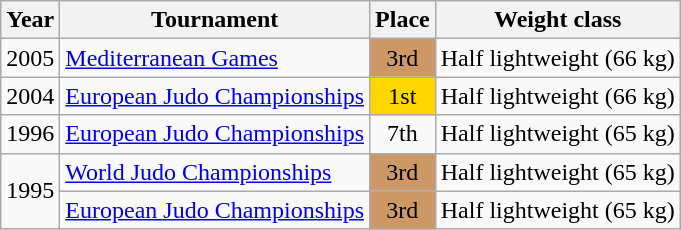<table class=wikitable>
<tr>
<th>Year</th>
<th>Tournament</th>
<th>Place</th>
<th>Weight class</th>
</tr>
<tr>
<td>2005</td>
<td><a href='#'>Mediterranean Games</a></td>
<td bgcolor="cc9966" align="center">3rd</td>
<td>Half lightweight (66 kg)</td>
</tr>
<tr>
<td>2004</td>
<td><a href='#'>European Judo Championships</a></td>
<td bgcolor="gold" align="center">1st</td>
<td>Half lightweight (66 kg)</td>
</tr>
<tr>
<td>1996</td>
<td><a href='#'>European Judo Championships</a></td>
<td align="center">7th</td>
<td>Half lightweight (65 kg)</td>
</tr>
<tr>
<td rowspan=2>1995</td>
<td><a href='#'>World Judo Championships</a></td>
<td bgcolor="cc9966" align="center">3rd</td>
<td>Half lightweight (65 kg)</td>
</tr>
<tr>
<td><a href='#'>European Judo Championships</a></td>
<td bgcolor="cc9966" align="center">3rd</td>
<td>Half lightweight (65 kg)</td>
</tr>
</table>
